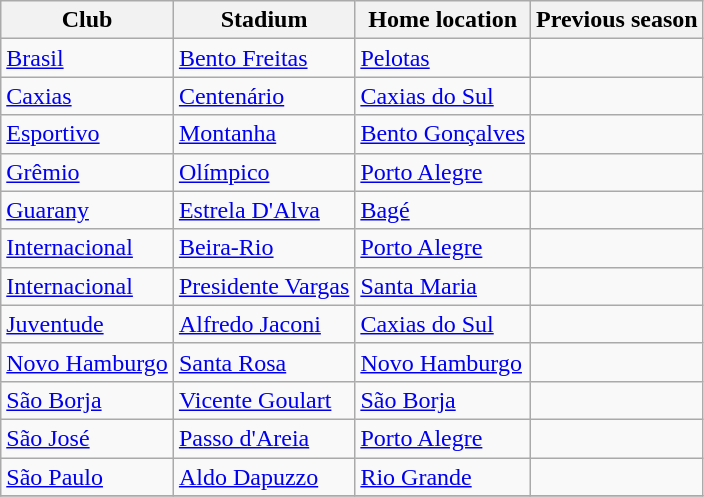<table class="wikitable sortable">
<tr>
<th>Club</th>
<th>Stadium</th>
<th>Home location</th>
<th>Previous season</th>
</tr>
<tr>
<td><a href='#'>Brasil</a></td>
<td><a href='#'>Bento Freitas</a></td>
<td><a href='#'>Pelotas</a></td>
<td></td>
</tr>
<tr>
<td><a href='#'>Caxias</a></td>
<td><a href='#'>Centenário</a></td>
<td><a href='#'>Caxias do Sul</a></td>
<td></td>
</tr>
<tr>
<td><a href='#'>Esportivo</a></td>
<td><a href='#'>Montanha</a></td>
<td><a href='#'>Bento Gonçalves</a></td>
<td></td>
</tr>
<tr>
<td><a href='#'>Grêmio</a></td>
<td><a href='#'>Olímpico</a></td>
<td><a href='#'>Porto Alegre</a></td>
<td></td>
</tr>
<tr>
<td><a href='#'>Guarany</a></td>
<td><a href='#'>Estrela D'Alva</a></td>
<td><a href='#'>Bagé</a></td>
<td></td>
</tr>
<tr>
<td><a href='#'>Internacional</a></td>
<td><a href='#'>Beira-Rio</a></td>
<td><a href='#'>Porto Alegre</a></td>
<td></td>
</tr>
<tr>
<td><a href='#'>Internacional</a></td>
<td><a href='#'>Presidente Vargas</a></td>
<td><a href='#'>Santa Maria</a></td>
<td></td>
</tr>
<tr>
<td><a href='#'>Juventude</a></td>
<td><a href='#'>Alfredo Jaconi</a></td>
<td><a href='#'>Caxias do Sul</a></td>
<td></td>
</tr>
<tr>
<td><a href='#'>Novo Hamburgo</a></td>
<td><a href='#'>Santa Rosa</a></td>
<td><a href='#'>Novo Hamburgo</a></td>
<td></td>
</tr>
<tr>
<td><a href='#'>São Borja</a></td>
<td><a href='#'>Vicente Goulart</a></td>
<td><a href='#'>São Borja</a></td>
<td></td>
</tr>
<tr>
<td><a href='#'>São José</a></td>
<td><a href='#'>Passo d'Areia</a></td>
<td><a href='#'>Porto Alegre</a></td>
<td></td>
</tr>
<tr>
<td><a href='#'>São Paulo</a></td>
<td><a href='#'>Aldo Dapuzzo</a></td>
<td><a href='#'>Rio Grande</a></td>
<td></td>
</tr>
<tr>
</tr>
</table>
